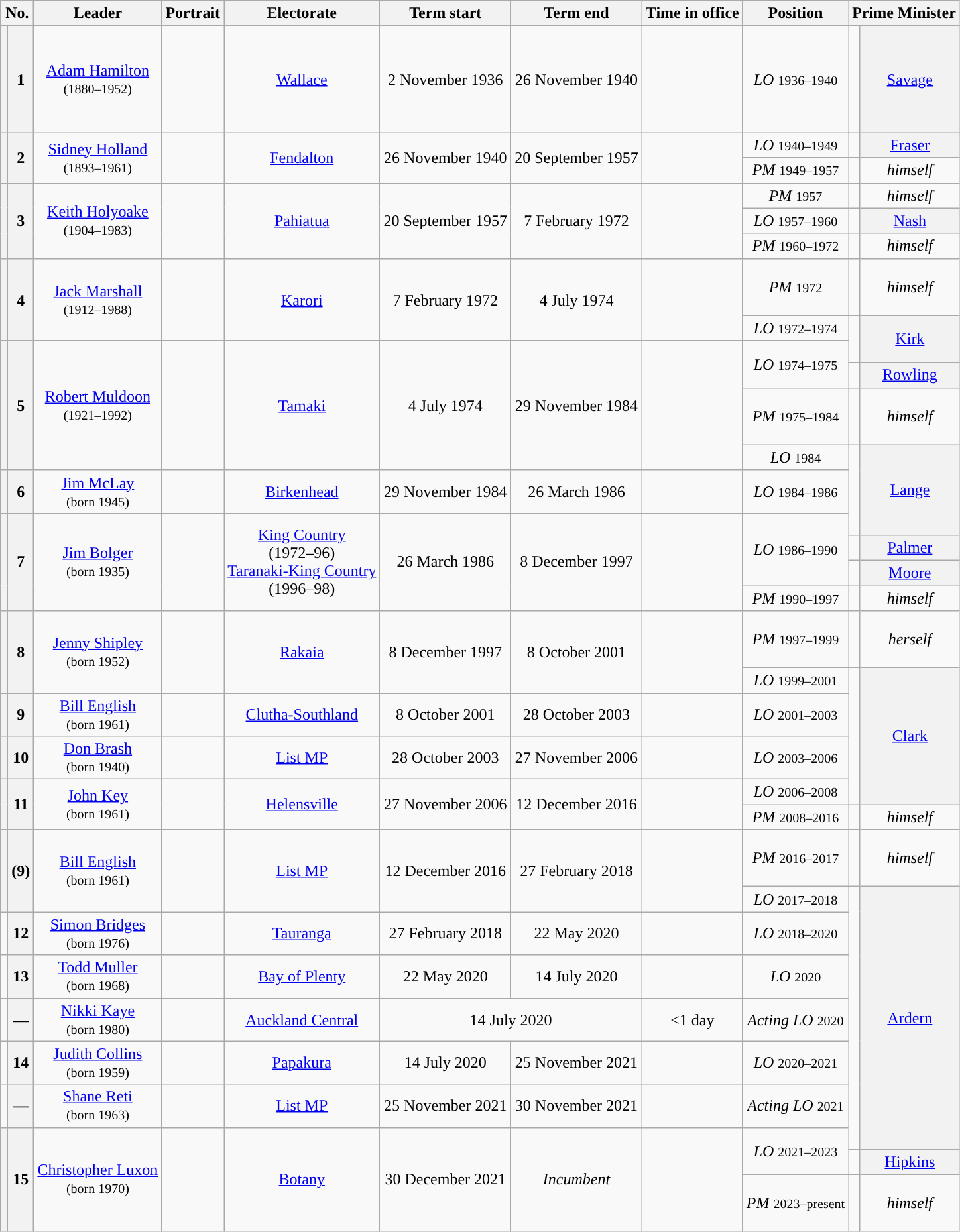<table class="wikitable" style="text-align:center">
<tr>
<th colspan=2>No.</th>
<th>Leader</th>
<th>Portrait</th>
<th>Electorate</th>
<th>Term start</th>
<th>Term end</th>
<th>Time in office</th>
<th>Position</th>
<th colspan=2>Prime Minister</th>
</tr>
<tr>
<th rowspan=2 style="background:"></th>
<th rowspan=2>1</th>
<td rowspan=2><a href='#'>Adam Hamilton</a><br><small>(1880–1952)</small></td>
<td rowspan=2></td>
<td rowspan=2><a href='#'>Wallace</a></td>
<td rowspan=2>2 November 1936</td>
<td rowspan=2>26 November 1940</td>
<td rowspan=2></td>
<td rowspan=2><em>LO</em> <small>1936–1940</small></td>
<td height=100 style="background:"></td>
<th style="font-weight:normal"><a href='#'>Savage</a><br></th>
</tr>
<tr>
<td rowspan=2 style="background:"></td>
<th style="font-weight:normal" rowspan=2><a href='#'>Fraser</a><br></th>
</tr>
<tr>
<th rowspan=2 style="background:"></th>
<th rowspan=2>2</th>
<td rowspan=2><a href='#'>Sidney Holland</a><br><small>(1893–1961)</small></td>
<td rowspan=2></td>
<td rowspan=2><a href='#'>Fendalton</a></td>
<td rowspan=2>26 November 1940</td>
<td rowspan=2>20 September 1957</td>
<td rowspan=2></td>
<td><em>LO</em> <small>1940–1949</small></td>
</tr>
<tr>
<td><em>PM</em> <small>1949–1957</small></td>
<td style="background:"></td>
<td><em>himself</em></td>
</tr>
<tr>
<th rowspan=3 style="background:"></th>
<th rowspan=3>3</th>
<td rowspan=3><a href='#'>Keith Holyoake</a><br><small>(1904–1983)</small></td>
<td rowspan=3></td>
<td rowspan=3><a href='#'>Pahiatua</a></td>
<td rowspan=3>20 September 1957</td>
<td rowspan=3>7 February 1972</td>
<td rowspan=3></td>
<td><em>PM</em> <small>1957</small></td>
<td style="background:"></td>
<td><em>himself</em></td>
</tr>
<tr>
<td><em>LO</em> <small>1957–1960</small></td>
<td style="background:"></td>
<th style="font-weight:normal"><a href='#'>Nash</a></th>
</tr>
<tr>
<td><em>PM</em> <small>1960–1972</small></td>
<td style="background:"></td>
<td><em>himself</em></td>
</tr>
<tr>
<th rowspan=2 style="background:"></th>
<th rowspan=2>4</th>
<td rowspan=2><a href='#'>Jack Marshall</a><br><small>(1912–1988)</small></td>
<td rowspan=2></td>
<td rowspan=2><a href='#'>Karori</a></td>
<td rowspan=2>7 February 1972</td>
<td rowspan=2>4 July 1974</td>
<td rowspan=2></td>
<td><em>PM</em> <small>1972</small></td>
<td height=50 style="background:"></td>
<td><em>himself</em></td>
</tr>
<tr>
<td><em>LO</em> <small>1972–1974</small></td>
<td style="border-bottom:solid 0 grey; background:"></td>
<th style="font-weight:normal" rowspan=2><a href='#'>Kirk</a><br></th>
</tr>
<tr>
<th height=15 style="border-bottom:solid 0 grey; background:"></th>
<th rowspan=4>5</th>
<td rowspan=4><a href='#'>Robert Muldoon</a><br><small>(1921–1992)</small></td>
<td rowspan=4></td>
<td rowspan=4><a href='#'>Tamaki</a></td>
<td rowspan=4>4 July 1974</td>
<td rowspan=4>29 November 1984</td>
<td rowspan=4></td>
<td rowspan=2><em>LO</em> <small>1974–1975</small></td>
<td height=15 style="border-top:solid 0 grey; background:"></td>
</tr>
<tr>
<th rowspan=3 style="border-top:solid 0 grey; background:"></th>
<td height=15 style="background:"></td>
<th style="font-weight:normal"><a href='#'>Rowling</a><br></th>
</tr>
<tr>
<td><em>PM</em> <small>1975–1984</small></td>
<td height=50 style="background:"></td>
<td><em>himself</em></td>
</tr>
<tr>
<td><em>LO</em> <small>1984</small></td>
<td rowspan=2 style="border-bottom:solid 0 gray; background:"></td>
<th style="font-weight:normal" rowspan=3><a href='#'>Lange</a><br></th>
</tr>
<tr>
<th style="background:"></th>
<th>6</th>
<td><a href='#'>Jim McLay</a><br><small>(born 1945)</small></td>
<td></td>
<td><a href='#'>Birkenhead</a></td>
<td>29 November 1984</td>
<td>26 March 1986</td>
<td></td>
<td><em>LO</em> <small>1984–1986</small></td>
</tr>
<tr>
<th rowspan=4 style="background:"></th>
<th rowspan=4>7</th>
<td rowspan=4><a href='#'>Jim Bolger</a><br><small>(born 1935)</small></td>
<td rowspan=4></td>
<td rowspan=4><a href='#'>King Country</a><br>(1972–96)<br><a href='#'>Taranaki-King Country</a><br>(1996–98)</td>
<td rowspan=4>26 March 1986</td>
<td rowspan=4>8 December 1997</td>
<td rowspan=4></td>
<td rowspan=3><em>LO</em> <small>1986–1990</small></td>
<td height=15 style="border-top:solid 0 gray; background:"></td>
</tr>
<tr>
<td style="background:"></td>
<th style="font-weight:normal"><a href='#'>Palmer</a><br></th>
</tr>
<tr>
<td style="background:"></td>
<th style="font-weight:normal"><a href='#'>Moore</a><br></th>
</tr>
<tr>
<td><em>PM</em> <small>1990–1997</small></td>
<td style="background:"></td>
<td><em>himself</em></td>
</tr>
<tr>
<th rowspan=2 style="background:"></th>
<th rowspan=2>8</th>
<td rowspan=2><a href='#'>Jenny Shipley</a><br><small>(born 1952)</small></td>
<td rowspan=2></td>
<td rowspan=2><a href='#'>Rakaia</a></td>
<td rowspan=2>8 December 1997</td>
<td rowspan=2>8 October 2001</td>
<td rowspan=2></td>
<td><em>PM</em> <small>1997–1999</small></td>
<td height=50 style="background:"></td>
<td><em>herself</em></td>
</tr>
<tr>
<td><em>LO</em> <small>1999–2001</small></td>
<td rowspan=4 style="background:"></td>
<th style="font-weight:normal" rowspan=4><a href='#'>Clark</a></th>
</tr>
<tr>
<th style="background:"></th>
<th>9</th>
<td><a href='#'>Bill English</a><br><small>(born 1961)</small></td>
<td></td>
<td><a href='#'>Clutha-Southland</a></td>
<td>8 October 2001</td>
<td>28 October 2003</td>
<td></td>
<td><em>LO</em> <small>2001–2003</small></td>
</tr>
<tr>
<th style="background:"></th>
<th>10</th>
<td><a href='#'>Don Brash</a><br><small>(born 1940)</small></td>
<td></td>
<td><a href='#'>List MP</a></td>
<td>28 October 2003</td>
<td>27 November 2006</td>
<td></td>
<td><em>LO</em> <small>2003–2006</small></td>
</tr>
<tr>
<th rowspan=2 style="background:"></th>
<th rowspan=2>11</th>
<td rowspan=2><a href='#'>John Key</a><br><small>(born 1961)</small></td>
<td rowspan=2></td>
<td rowspan=2><a href='#'>Helensville</a></td>
<td rowspan=2>27 November 2006</td>
<td rowspan=2>12 December 2016</td>
<td rowspan=2></td>
<td><em>LO</em> <small>2006–2008</small></td>
</tr>
<tr>
<td><em>PM</em> <small>2008–2016</small></td>
<td style="background:"></td>
<td><em>himself</em></td>
</tr>
<tr>
<th rowspan=2 style="background:"></th>
<th rowspan=2>(9)</th>
<td rowspan=2><a href='#'>Bill English</a><br><small>(born 1961)</small></td>
<td rowspan=2></td>
<td rowspan=2><a href='#'>List MP</a></td>
<td rowspan=2>12 December 2016</td>
<td rowspan=2>27 February 2018</td>
<td rowspan=2></td>
<td><em>PM</em> <small>2016–2017</small></td>
<td height=50 style="background:"></td>
<td><em>himself</em></td>
</tr>
<tr>
<td><em>LO</em> <small>2017–2018</small></td>
<td rowspan=6 style="border-bottom:solid 0 gray; background:"></td>
<th rowspan=7 style="font-weight:normal"><a href='#'>Ardern</a><br></th>
</tr>
<tr>
<td style="background:"></td>
<th>12</th>
<td><a href='#'>Simon Bridges</a><br><small>(born 1976)</small></td>
<td></td>
<td><a href='#'>Tauranga</a></td>
<td>27 February 2018</td>
<td>22 May 2020</td>
<td></td>
<td><em>LO</em> <small>2018–2020</small></td>
</tr>
<tr>
<td style="background:"></td>
<th>13</th>
<td><a href='#'>Todd Muller</a><br><small>(born 1968)</small></td>
<td></td>
<td><a href='#'>Bay of Plenty</a></td>
<td>22 May 2020</td>
<td>14 July 2020</td>
<td></td>
<td><em>LO</em> <small>2020</small></td>
</tr>
<tr>
<td style="background:"></td>
<th>—</th>
<td><a href='#'>Nikki Kaye</a><br><small>(born 1980)</small></td>
<td></td>
<td><a href='#'>Auckland Central</a></td>
<td colspan=2 style="text-align:center;">14 July 2020</td>
<td><1 day</td>
<td><em>Acting LO</em> <small>2020</small></td>
</tr>
<tr>
<td style="background:"></td>
<th>14</th>
<td><a href='#'>Judith Collins</a><br><small>(born 1959)</small></td>
<td></td>
<td><a href='#'>Papakura</a></td>
<td>14 July 2020</td>
<td>25 November 2021</td>
<td></td>
<td><em>LO</em> <small>2020–2021</small></td>
</tr>
<tr>
<td style="background:"></td>
<th>—</th>
<td><a href='#'>Shane Reti</a><br><small>(born 1963)</small></td>
<td></td>
<td><a href='#'>List MP</a></td>
<td>25 November 2021</td>
<td>30 November 2021</td>
<td></td>
<td><em>Acting LO</em> <small>2021</small></td>
</tr>
<tr>
<th rowspan=3 style="background:"></th>
<th rowspan=3>15</th>
<td rowspan=3><a href='#'>Christopher Luxon</a><br><small>(born 1970)</small></td>
<td rowspan=3></td>
<td rowspan=3><a href='#'>Botany</a></td>
<td rowspan=3>30 December 2021</td>
<td rowspan=3><em>Incumbent</em></td>
<td rowspan=3></td>
<td rowspan=2><em>LO</em> <small>2021–2023</small></td>
<td height=15 style="border-top:solid 0 gray; background:"></td>
</tr>
<tr>
<td height=15 style="background:"></td>
<th style="font-weight:normal"><a href='#'>Hipkins</a><br></th>
</tr>
<tr>
<td><em>PM</em> <small>2023–present</small></td>
<td height=50 style="background:"></td>
<td><em>himself</em></td>
</tr>
</table>
